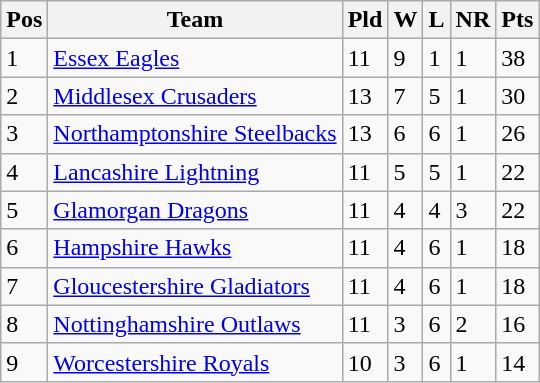<table class="wikitable">
<tr>
<th>Pos</th>
<th>Team</th>
<th>Pld</th>
<th>W</th>
<th>L</th>
<th>NR</th>
<th>Pts</th>
</tr>
<tr>
<td>1</td>
<td><a href='#'>Essex Eagles</a></td>
<td>11</td>
<td>9</td>
<td>1</td>
<td>1</td>
<td>38</td>
</tr>
<tr>
<td>2</td>
<td><a href='#'>Middlesex Crusaders</a></td>
<td>13</td>
<td>7</td>
<td>5</td>
<td>1</td>
<td>30</td>
</tr>
<tr>
<td>3</td>
<td><a href='#'>Northamptonshire Steelbacks</a></td>
<td>13</td>
<td>6</td>
<td>6</td>
<td>1</td>
<td>26</td>
</tr>
<tr>
<td>4</td>
<td><a href='#'>Lancashire Lightning</a></td>
<td>11</td>
<td>5</td>
<td>5</td>
<td>1</td>
<td>22</td>
</tr>
<tr>
<td>5</td>
<td><a href='#'>Glamorgan Dragons</a></td>
<td>11</td>
<td>4</td>
<td>4</td>
<td>3</td>
<td>22</td>
</tr>
<tr>
<td>6</td>
<td><a href='#'>Hampshire Hawks</a></td>
<td>11</td>
<td>4</td>
<td>6</td>
<td>1</td>
<td>18</td>
</tr>
<tr>
<td>7</td>
<td><a href='#'>Gloucestershire Gladiators</a></td>
<td>11</td>
<td>4</td>
<td>6</td>
<td>1</td>
<td>18</td>
</tr>
<tr>
<td>8</td>
<td><a href='#'>Nottinghamshire Outlaws</a></td>
<td>11</td>
<td>3</td>
<td>6</td>
<td>2</td>
<td>16</td>
</tr>
<tr>
<td>9</td>
<td><a href='#'>Worcestershire Royals</a></td>
<td>10</td>
<td>3</td>
<td>6</td>
<td>1</td>
<td>14</td>
</tr>
</table>
